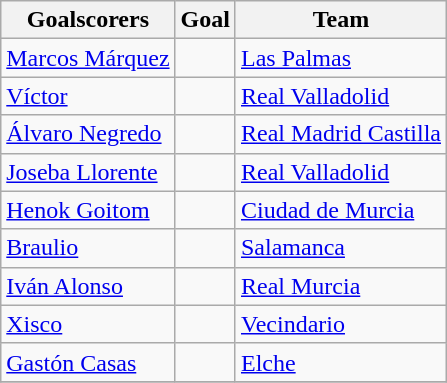<table class="wikitable">
<tr>
<th>Goalscorers</th>
<th>Goal</th>
<th>Team</th>
</tr>
<tr>
<td> <a href='#'>Marcos Márquez</a></td>
<td></td>
<td><a href='#'>Las Palmas</a></td>
</tr>
<tr>
<td> <a href='#'>Víctor</a></td>
<td></td>
<td><a href='#'>Real Valladolid</a></td>
</tr>
<tr>
<td> <a href='#'>Álvaro Negredo</a></td>
<td></td>
<td><a href='#'>Real Madrid Castilla</a></td>
</tr>
<tr>
<td> <a href='#'>Joseba Llorente</a></td>
<td></td>
<td><a href='#'>Real Valladolid</a></td>
</tr>
<tr>
<td> <a href='#'>Henok Goitom</a></td>
<td></td>
<td><a href='#'>Ciudad de Murcia</a></td>
</tr>
<tr>
<td> <a href='#'>Braulio</a></td>
<td></td>
<td><a href='#'>Salamanca</a></td>
</tr>
<tr>
<td> <a href='#'>Iván Alonso</a></td>
<td></td>
<td><a href='#'>Real Murcia</a></td>
</tr>
<tr>
<td> <a href='#'>Xisco</a></td>
<td></td>
<td><a href='#'>Vecindario</a></td>
</tr>
<tr>
<td> <a href='#'>Gastón Casas</a></td>
<td></td>
<td><a href='#'>Elche</a></td>
</tr>
<tr>
</tr>
</table>
